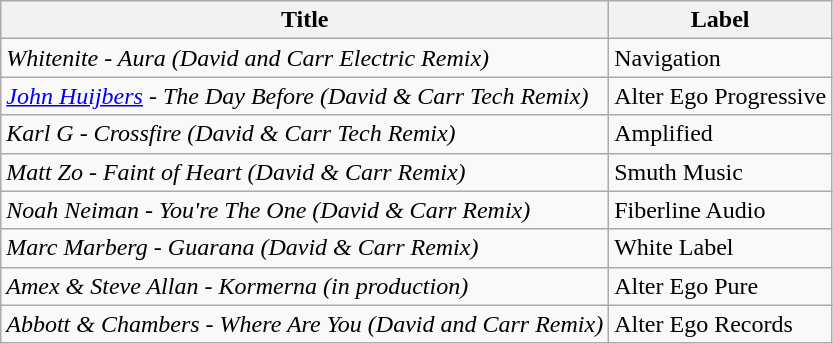<table class="wikitable">
<tr>
<th>Title</th>
<th>Label</th>
</tr>
<tr>
<td><em>Whitenite - Aura (David and Carr Electric Remix)</em></td>
<td>Navigation</td>
</tr>
<tr>
<td><em><a href='#'>John Huijbers</a> - The Day Before (David & Carr Tech Remix) </em></td>
<td>Alter Ego Progressive</td>
</tr>
<tr>
<td><em>Karl G - Crossfire (David & Carr Tech Remix)</em></td>
<td>Amplified</td>
</tr>
<tr>
<td><em>Matt Zo - Faint of Heart (David & Carr Remix)</em></td>
<td>Smuth Music</td>
</tr>
<tr>
<td><em>Noah Neiman - You're The One (David & Carr Remix) </em></td>
<td>Fiberline Audio</td>
</tr>
<tr>
<td><em>Marc Marberg - Guarana (David & Carr Remix) </em></td>
<td>White Label</td>
</tr>
<tr>
<td><em>Amex & Steve Allan - Kormerna (in production) </em></td>
<td>Alter Ego Pure</td>
</tr>
<tr>
<td><em>Abbott & Chambers - Where Are You (David and Carr Remix)</em></td>
<td>Alter Ego Records</td>
</tr>
</table>
